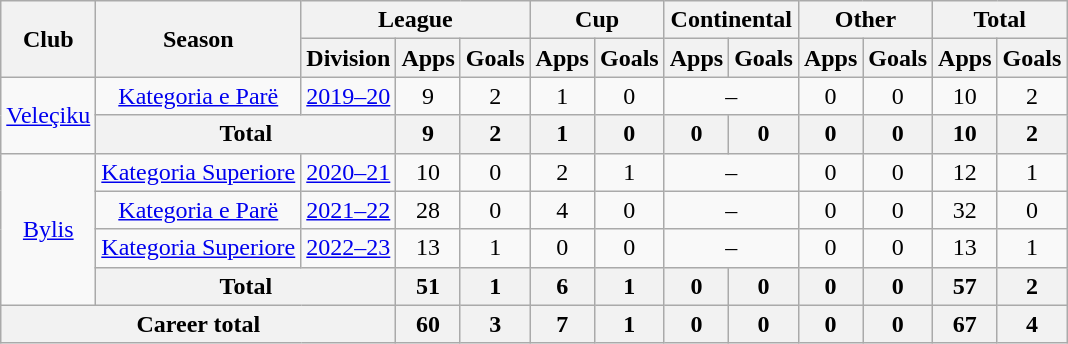<table class="wikitable" style="text-align: center">
<tr>
<th rowspan="2">Club</th>
<th rowspan="2">Season</th>
<th colspan="3">League</th>
<th colspan="2">Cup</th>
<th colspan="2">Continental</th>
<th colspan="2">Other</th>
<th colspan="2">Total</th>
</tr>
<tr>
<th>Division</th>
<th>Apps</th>
<th>Goals</th>
<th>Apps</th>
<th>Goals</th>
<th>Apps</th>
<th>Goals</th>
<th>Apps</th>
<th>Goals</th>
<th>Apps</th>
<th>Goals</th>
</tr>
<tr>
<td rowspan="2"><a href='#'>Veleçiku</a></td>
<td><a href='#'>Kategoria e Parë</a></td>
<td><a href='#'>2019–20</a></td>
<td>9</td>
<td>2</td>
<td>1</td>
<td>0</td>
<td colspan="2">–</td>
<td>0</td>
<td>0</td>
<td>10</td>
<td>2</td>
</tr>
<tr>
<th colspan="2"><strong>Total</strong></th>
<th>9</th>
<th>2</th>
<th>1</th>
<th>0</th>
<th>0</th>
<th>0</th>
<th>0</th>
<th>0</th>
<th>10</th>
<th>2</th>
</tr>
<tr>
<td rowspan="4"><a href='#'>Bylis</a></td>
<td><a href='#'>Kategoria Superiore</a></td>
<td><a href='#'>2020–21</a></td>
<td>10</td>
<td>0</td>
<td>2</td>
<td>1</td>
<td colspan="2">–</td>
<td>0</td>
<td>0</td>
<td>12</td>
<td>1</td>
</tr>
<tr>
<td><a href='#'>Kategoria e Parë</a></td>
<td><a href='#'>2021–22</a></td>
<td>28</td>
<td>0</td>
<td>4</td>
<td>0</td>
<td colspan="2">–</td>
<td>0</td>
<td>0</td>
<td>32</td>
<td>0</td>
</tr>
<tr>
<td><a href='#'>Kategoria Superiore</a></td>
<td><a href='#'>2022–23</a></td>
<td>13</td>
<td>1</td>
<td>0</td>
<td>0</td>
<td colspan="2">–</td>
<td>0</td>
<td>0</td>
<td>13</td>
<td>1</td>
</tr>
<tr>
<th colspan="2"><strong>Total</strong></th>
<th>51</th>
<th>1</th>
<th>6</th>
<th>1</th>
<th>0</th>
<th>0</th>
<th>0</th>
<th>0</th>
<th>57</th>
<th>2</th>
</tr>
<tr>
<th colspan="3"><strong>Career total</strong></th>
<th>60</th>
<th>3</th>
<th>7</th>
<th>1</th>
<th>0</th>
<th>0</th>
<th>0</th>
<th>0</th>
<th>67</th>
<th>4</th>
</tr>
</table>
